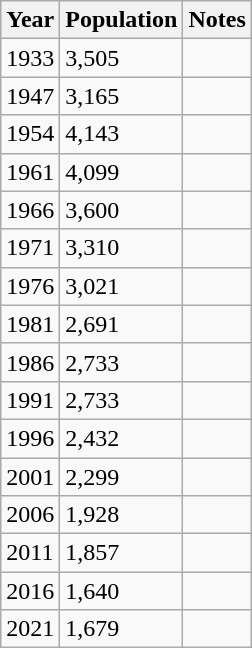<table class="wikitable">
<tr>
<th>Year</th>
<th>Population</th>
<th>Notes</th>
</tr>
<tr>
<td>1933</td>
<td>3,505</td>
<td></td>
</tr>
<tr>
<td>1947</td>
<td>3,165</td>
<td></td>
</tr>
<tr>
<td>1954</td>
<td>4,143</td>
<td></td>
</tr>
<tr>
<td>1961</td>
<td>4,099</td>
<td></td>
</tr>
<tr>
<td>1966</td>
<td>3,600</td>
<td></td>
</tr>
<tr>
<td>1971</td>
<td>3,310</td>
<td></td>
</tr>
<tr>
<td>1976</td>
<td>3,021</td>
<td></td>
</tr>
<tr>
<td>1981</td>
<td>2,691</td>
<td></td>
</tr>
<tr>
<td>1986</td>
<td>2,733</td>
<td></td>
</tr>
<tr>
<td>1991</td>
<td>2,733</td>
<td></td>
</tr>
<tr>
<td>1996</td>
<td>2,432</td>
<td></td>
</tr>
<tr>
<td>2001</td>
<td>2,299</td>
<td></td>
</tr>
<tr>
<td>2006</td>
<td>1,928</td>
<td></td>
</tr>
<tr>
<td>2011</td>
<td>1,857</td>
<td></td>
</tr>
<tr>
<td>2016</td>
<td>1,640</td>
<td></td>
</tr>
<tr>
<td>2021</td>
<td>1,679</td>
<td></td>
</tr>
</table>
